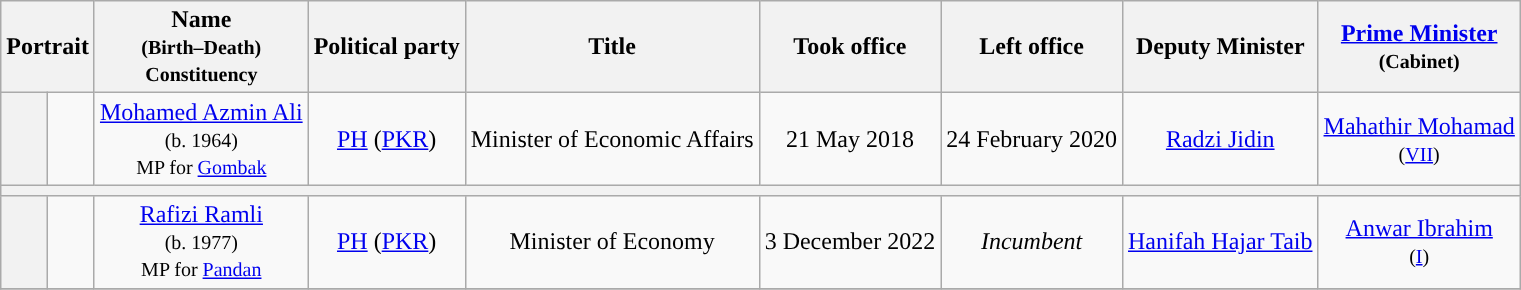<table class="wikitable" style="text-align:center;">
<tr>
<th colspan=2>Portrait</th>
<th>Name<br><small>(Birth–Death)<br>Constituency</small></th>
<th>Political party</th>
<th>Title</th>
<th>Took office</th>
<th>Left office</th>
<th>Deputy Minister</th>
<th><a href='#'>Prime Minister</a><br><small>(Cabinet)</small></th>
</tr>
<tr>
<th style="background:"></th>
<td></td>
<td><a href='#'>Mohamed Azmin Ali</a><br><small>(b. 1964)<br>MP for <a href='#'>Gombak</a></small></td>
<td><a href='#'>PH</a> (<a href='#'>PKR</a>)</td>
<td>Minister of Economic Affairs</td>
<td>21 May 2018</td>
<td>24 February 2020</td>
<td><a href='#'>Radzi Jidin</a></td>
<td><a href='#'>Mahathir Mohamad</a><br><small>(<a href='#'>VII</a>)</small></td>
</tr>
<tr>
<th colspan="9" bgcolor="cccccc"></th>
</tr>
<tr>
<th style="background:"></th>
<td></td>
<td><a href='#'>Rafizi Ramli</a><br><small>(b. 1977)<br>MP for <a href='#'>Pandan</a></small></td>
<td><a href='#'>PH</a> (<a href='#'>PKR</a>)</td>
<td>Minister of Economy</td>
<td>3 December 2022</td>
<td><em>Incumbent</em></td>
<td><a href='#'>Hanifah Hajar Taib</a></td>
<td><a href='#'>Anwar Ibrahim</a><br><small>(<a href='#'>I</a>)</small></td>
</tr>
<tr>
</tr>
</table>
